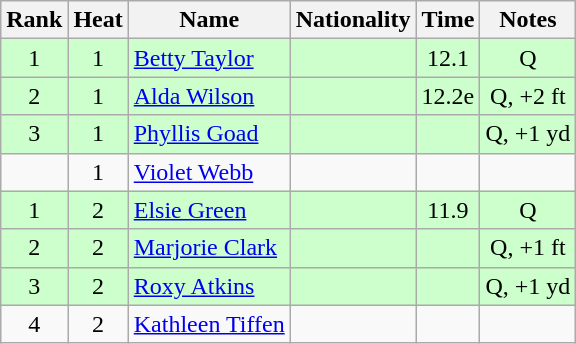<table class="wikitable sortable" style="text-align:center">
<tr>
<th>Rank</th>
<th>Heat</th>
<th>Name</th>
<th>Nationality</th>
<th>Time</th>
<th>Notes</th>
</tr>
<tr bgcolor=ccffcc>
<td>1</td>
<td>1</td>
<td align=left><a href='#'>Betty Taylor</a></td>
<td align=left></td>
<td>12.1</td>
<td>Q</td>
</tr>
<tr bgcolor=ccffcc>
<td>2</td>
<td>1</td>
<td align=left><a href='#'>Alda Wilson</a></td>
<td align=left></td>
<td>12.2e</td>
<td>Q, +2 ft</td>
</tr>
<tr bgcolor=ccffcc>
<td>3</td>
<td>1</td>
<td align=left><a href='#'>Phyllis Goad</a></td>
<td align=left></td>
<td></td>
<td>Q, +1 yd</td>
</tr>
<tr>
<td></td>
<td>1</td>
<td align=left><a href='#'>Violet Webb</a></td>
<td align=left></td>
<td></td>
<td></td>
</tr>
<tr bgcolor=ccffcc>
<td>1</td>
<td>2</td>
<td align=left><a href='#'>Elsie Green</a></td>
<td align=left></td>
<td>11.9</td>
<td>Q</td>
</tr>
<tr bgcolor=ccffcc>
<td>2</td>
<td>2</td>
<td align=left><a href='#'>Marjorie Clark</a></td>
<td align=left></td>
<td></td>
<td>Q, +1 ft</td>
</tr>
<tr bgcolor=ccffcc>
<td>3</td>
<td>2</td>
<td align=left><a href='#'>Roxy Atkins</a></td>
<td align=left></td>
<td></td>
<td>Q, +1 yd</td>
</tr>
<tr>
<td>4</td>
<td>2</td>
<td align=left><a href='#'>Kathleen Tiffen</a></td>
<td align=left></td>
<td></td>
<td></td>
</tr>
</table>
